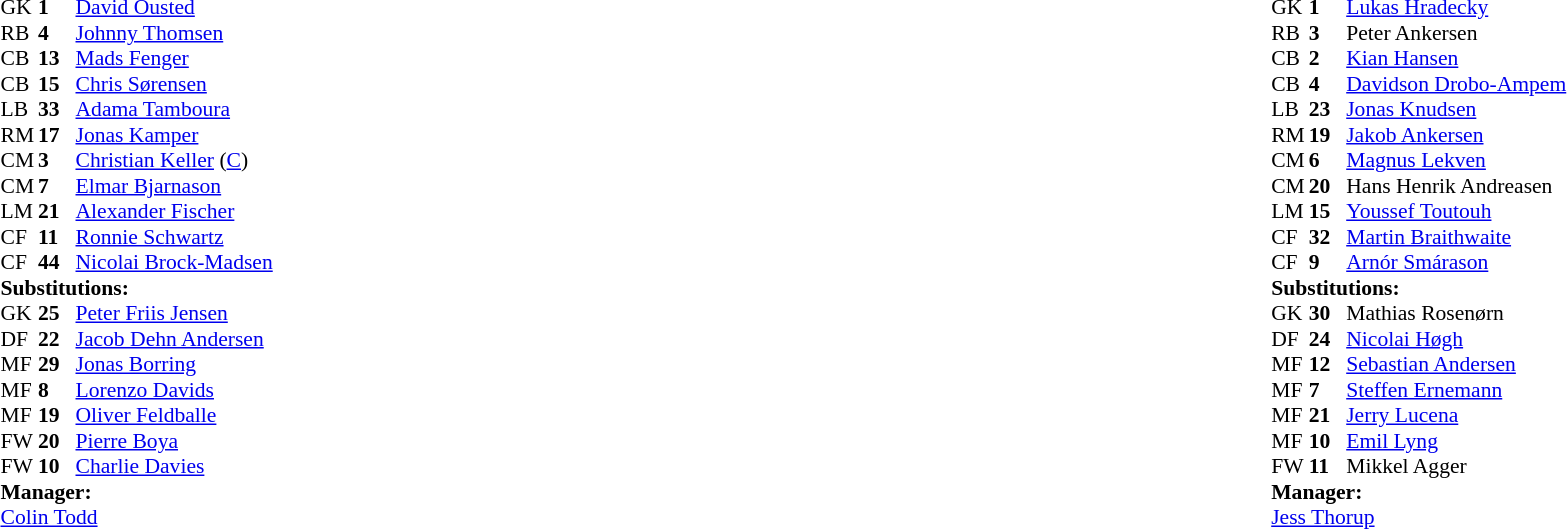<table style="width:100%;">
<tr>
<td valign="top" style="width:50%"><br><table style="font-size: 90%" cellspacing="0" cellpadding="0">
<tr>
<th width="25"></th>
<th width="25"></th>
</tr>
<tr>
<td>GK</td>
<td><strong>1</strong></td>
<td> <a href='#'>David Ousted</a></td>
</tr>
<tr>
<td>RB</td>
<td><strong>4</strong></td>
<td> <a href='#'>Johnny Thomsen</a></td>
</tr>
<tr>
<td>CB</td>
<td><strong>13</strong></td>
<td> <a href='#'>Mads Fenger</a></td>
</tr>
<tr>
<td>CB</td>
<td><strong>15</strong></td>
<td> <a href='#'>Chris Sørensen</a></td>
<td></td>
</tr>
<tr>
<td>LB</td>
<td><strong>33</strong></td>
<td> <a href='#'>Adama Tamboura</a></td>
<td></td>
</tr>
<tr>
<td>RM</td>
<td><strong>17</strong></td>
<td> <a href='#'>Jonas Kamper</a></td>
<td></td>
</tr>
<tr>
<td>CM</td>
<td><strong>3</strong></td>
<td> <a href='#'>Christian Keller</a> (<a href='#'>C</a>)</td>
</tr>
<tr>
<td>CM</td>
<td><strong>7</strong></td>
<td> <a href='#'>Elmar Bjarnason</a></td>
</tr>
<tr>
<td>LM</td>
<td><strong>21</strong></td>
<td> <a href='#'>Alexander Fischer</a></td>
<td></td>
<td></td>
</tr>
<tr>
<td>CF</td>
<td><strong>11</strong></td>
<td> <a href='#'>Ronnie Schwartz</a></td>
<td></td>
</tr>
<tr>
<td>CF</td>
<td><strong>44</strong></td>
<td> <a href='#'>Nicolai Brock-Madsen</a></td>
<td></td>
<td></td>
</tr>
<tr>
<td colspan=3><strong>Substitutions:</strong></td>
</tr>
<tr>
<td>GK</td>
<td><strong>25</strong></td>
<td> <a href='#'>Peter Friis Jensen</a></td>
</tr>
<tr>
<td>DF</td>
<td><strong>22</strong></td>
<td> <a href='#'>Jacob Dehn Andersen</a></td>
</tr>
<tr>
<td>MF</td>
<td><strong>29</strong></td>
<td> <a href='#'>Jonas Borring</a></td>
<td></td>
<td></td>
</tr>
<tr>
<td>MF</td>
<td><strong>8</strong></td>
<td> <a href='#'>Lorenzo Davids</a></td>
</tr>
<tr>
<td>MF</td>
<td><strong>19</strong></td>
<td> <a href='#'>Oliver Feldballe</a></td>
</tr>
<tr>
<td>FW</td>
<td><strong>20</strong></td>
<td> <a href='#'>Pierre Boya</a></td>
<td></td>
<td></td>
</tr>
<tr>
<td>FW</td>
<td><strong>10</strong></td>
<td> <a href='#'>Charlie Davies</a></td>
</tr>
<tr>
<td colspan=3><strong>Manager:</strong></td>
</tr>
<tr>
<td colspan=3> <a href='#'>Colin Todd</a></td>
</tr>
</table>
</td>
<td valign="top"></td>
<td valign="top" style="width:50%"><br><table cellspacing="0" cellpadding="0" style="font-size:90%; margin:auto;">
<tr>
<th width=25></th>
<th width=25></th>
</tr>
<tr>
<td>GK</td>
<td><strong>1</strong></td>
<td> <a href='#'>Lukas Hradecky</a></td>
</tr>
<tr>
<td>RB</td>
<td><strong>3</strong></td>
<td> Peter Ankersen</td>
<td></td>
</tr>
<tr>
<td>CB</td>
<td><strong>2</strong></td>
<td> <a href='#'>Kian Hansen</a></td>
</tr>
<tr>
<td>CB</td>
<td><strong>4</strong></td>
<td> <a href='#'>Davidson Drobo-Ampem</a></td>
</tr>
<tr>
<td>LB</td>
<td><strong>23</strong></td>
<td> <a href='#'>Jonas Knudsen</a></td>
</tr>
<tr>
<td>RM</td>
<td><strong>19</strong></td>
<td> <a href='#'>Jakob Ankersen</a></td>
</tr>
<tr>
<td>CM</td>
<td><strong>6</strong></td>
<td> <a href='#'>Magnus Lekven</a></td>
</tr>
<tr>
<td>CM</td>
<td><strong>20</strong></td>
<td> Hans Henrik Andreasen</td>
</tr>
<tr>
<td>LM</td>
<td><strong>15</strong></td>
<td> <a href='#'>Youssef Toutouh</a></td>
<td></td>
<td></td>
</tr>
<tr>
<td>CF</td>
<td><strong>32</strong></td>
<td> <a href='#'>Martin Braithwaite</a></td>
<td></td>
<td></td>
</tr>
<tr>
<td>CF</td>
<td><strong>9</strong></td>
<td> <a href='#'>Arnór Smárason</a></td>
<td></td>
<td></td>
</tr>
<tr>
<td colspan=3><strong>Substitutions:</strong></td>
</tr>
<tr>
<td>GK</td>
<td><strong>30</strong></td>
<td> Mathias Rosenørn</td>
</tr>
<tr>
<td>DF</td>
<td><strong>24</strong></td>
<td> <a href='#'>Nicolai Høgh</a></td>
<td></td>
<td></td>
</tr>
<tr>
<td>MF</td>
<td><strong>12</strong></td>
<td> <a href='#'>Sebastian Andersen</a></td>
<td></td>
<td></td>
</tr>
<tr>
<td>MF</td>
<td><strong>7</strong></td>
<td> <a href='#'>Steffen Ernemann</a></td>
</tr>
<tr>
<td>MF</td>
<td><strong>21</strong></td>
<td> <a href='#'>Jerry Lucena</a></td>
</tr>
<tr>
<td>MF</td>
<td><strong>10</strong></td>
<td> <a href='#'>Emil Lyng</a></td>
<td></td>
<td></td>
</tr>
<tr>
<td>FW</td>
<td><strong>11</strong></td>
<td> Mikkel Agger</td>
</tr>
<tr>
<td colspan=3><strong>Manager:</strong></td>
</tr>
<tr>
<td colspan=4> <a href='#'>Jess Thorup</a></td>
</tr>
</table>
</td>
</tr>
</table>
